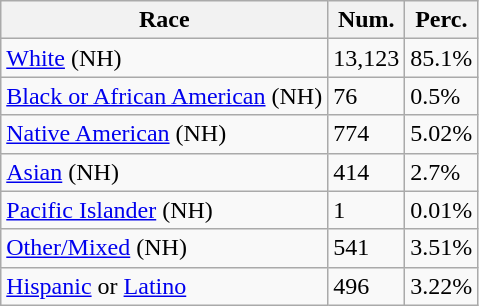<table class="wikitable">
<tr>
<th>Race</th>
<th>Num.</th>
<th>Perc.</th>
</tr>
<tr>
<td><a href='#'>White</a> (NH)</td>
<td>13,123</td>
<td>85.1%</td>
</tr>
<tr>
<td><a href='#'>Black or African American</a> (NH)</td>
<td>76</td>
<td>0.5%</td>
</tr>
<tr>
<td><a href='#'>Native American</a> (NH)</td>
<td>774</td>
<td>5.02%</td>
</tr>
<tr>
<td><a href='#'>Asian</a> (NH)</td>
<td>414</td>
<td>2.7%</td>
</tr>
<tr>
<td><a href='#'>Pacific Islander</a> (NH)</td>
<td>1</td>
<td>0.01%</td>
</tr>
<tr>
<td><a href='#'>Other/Mixed</a> (NH)</td>
<td>541</td>
<td>3.51%</td>
</tr>
<tr>
<td><a href='#'>Hispanic</a> or <a href='#'>Latino</a></td>
<td>496</td>
<td>3.22%</td>
</tr>
</table>
